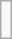<table class="wikitable mw-collapsible mw-collapsed">
<tr>
<td><br>



















</td>
</tr>
</table>
